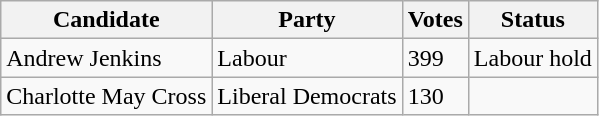<table class="wikitable">
<tr>
<th>Candidate</th>
<th>Party</th>
<th>Votes</th>
<th>Status</th>
</tr>
<tr>
<td>Andrew Jenkins</td>
<td>Labour</td>
<td>399</td>
<td>Labour hold</td>
</tr>
<tr>
<td>Charlotte May Cross</td>
<td>Liberal Democrats</td>
<td>130</td>
<td></td>
</tr>
</table>
